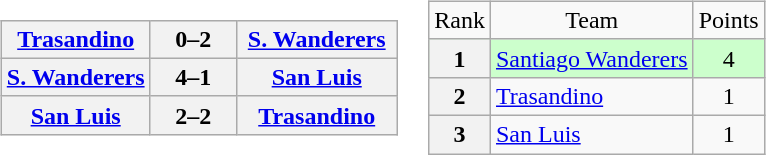<table>
<tr>
<td><br><table class="wikitable" style="text-align:center">
<tr>
<th !width="130"><a href='#'>Trasandino</a></th>
<th width="50">0–2</th>
<th width="100"><a href='#'>S. Wanderers</a></th>
</tr>
<tr>
<th !width="130"><a href='#'>S. Wanderers</a></th>
<th width="50">4–1</th>
<th width="100"><a href='#'>San Luis</a></th>
</tr>
<tr>
<th !width="130"><a href='#'>San Luis</a></th>
<th width="50">2–2</th>
<th width="100"><a href='#'>Trasandino</a></th>
</tr>
</table>
</td>
<td><br><table class="wikitable" style="text-align: center;">
<tr>
<td>Rank</td>
<td>Team</td>
<td>Points</td>
</tr>
<tr bgcolor=#ccffcc>
<th>1</th>
<td style="text-align: left;"><a href='#'>Santiago Wanderers</a></td>
<td>4</td>
</tr>
<tr>
<th>2</th>
<td style="text-align: left;"><a href='#'>Trasandino</a></td>
<td>1</td>
</tr>
<tr>
<th>3</th>
<td style="text-align: left;"><a href='#'>San Luis</a></td>
<td>1</td>
</tr>
</table>
</td>
</tr>
</table>
